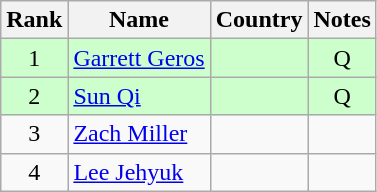<table class="wikitable" style="text-align:center;">
<tr>
<th>Rank</th>
<th>Name</th>
<th>Country</th>
<th>Notes</th>
</tr>
<tr bgcolor=ccffcc>
<td>1</td>
<td align=left><a href='#'>Garrett Geros</a></td>
<td align=left></td>
<td>Q</td>
</tr>
<tr bgcolor=ccffcc>
<td>2</td>
<td align=left><a href='#'>Sun Qi</a></td>
<td align=left></td>
<td>Q</td>
</tr>
<tr>
<td>3</td>
<td align=left><a href='#'>Zach Miller</a></td>
<td align=left></td>
<td></td>
</tr>
<tr>
<td>4</td>
<td align=left><a href='#'>Lee Jehyuk</a></td>
<td align=left></td>
<td></td>
</tr>
</table>
